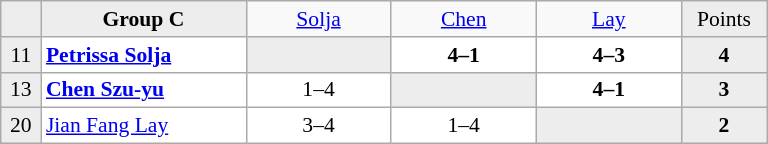<table class="wikitable" style="font-size:90%">
<tr style="text-align:center;">
<td style="background-color:#ededed;" width="20"></td>
<td style="background-color:#ededed;" width="130" style="text-align:center;"><strong>Group C</strong></td>
<td width="90"> <a href='#'>Solja</a></td>
<td width="90"> <a href='#'>Chen</a></td>
<td width="90"> <a href='#'>Lay</a></td>
<td style="background-color:#ededed;" width="50">Points</td>
</tr>
<tr style="text-align:center;background-color:#ffffff;">
<td style="background-color:#ededed;">11</td>
<td style="text-align:left;"> <strong><a href='#'>Petrissa Solja</a></strong></td>
<td style="background-color:#ededed;"></td>
<td><strong>4–1</strong></td>
<td><strong>4–3</strong></td>
<td style="background-color:#ededed;"><strong>4</strong></td>
</tr>
<tr style="text-align:center;background-color:#ffffff;">
<td style="background-color:#ededed;">13</td>
<td style="text-align:left;"> <strong><a href='#'>Chen Szu-yu</a></strong></td>
<td>1–4</td>
<td style="background-color:#ededed;"></td>
<td><strong>4–1</strong></td>
<td style="background-color:#ededed;"><strong>3</strong></td>
</tr>
<tr style="text-align:center;background-color:#ffffff;">
<td style="background-color:#ededed;">20</td>
<td style="text-align:left;"> <a href='#'>Jian Fang Lay</a></td>
<td>3–4</td>
<td>1–4</td>
<td style="background-color:#ededed;"></td>
<td style="background-color:#ededed;"><strong>2</strong></td>
</tr>
</table>
